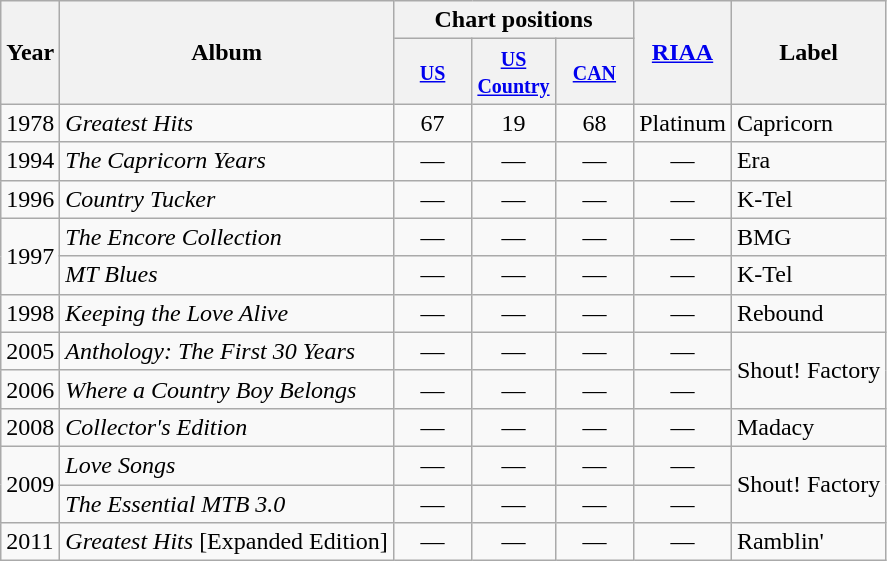<table class="wikitable">
<tr>
<th rowspan="2">Year</th>
<th rowspan="2">Album</th>
<th colspan="3">Chart positions</th>
<th rowspan="2"><a href='#'>RIAA</a></th>
<th rowspan="2">Label</th>
</tr>
<tr>
<th width="45"><small><a href='#'>US</a></small></th>
<th width="45"><small><a href='#'>US Country</a></small></th>
<th width="45"><small><a href='#'>CAN</a></small></th>
</tr>
<tr>
<td>1978</td>
<td><em>Greatest Hits</em></td>
<td align="center">67</td>
<td align="center">19</td>
<td align="center">68</td>
<td align="center">Platinum</td>
<td>Capricorn</td>
</tr>
<tr>
<td>1994</td>
<td><em>The Capricorn Years</em></td>
<td align="center">—</td>
<td align="center">—</td>
<td align="center">—</td>
<td align="center">—</td>
<td>Era</td>
</tr>
<tr>
<td>1996</td>
<td><em>Country Tucker</em></td>
<td align="center">—</td>
<td align="center">—</td>
<td align="center">—</td>
<td align="center">—</td>
<td>K-Tel</td>
</tr>
<tr>
<td rowspan="2">1997</td>
<td><em>The Encore Collection</em></td>
<td align="center">—</td>
<td align="center">—</td>
<td align="center">—</td>
<td align="center">—</td>
<td>BMG</td>
</tr>
<tr>
<td><em>MT Blues</em></td>
<td align="center">—</td>
<td align="center">—</td>
<td align="center">—</td>
<td align="center">—</td>
<td>K-Tel</td>
</tr>
<tr>
<td>1998</td>
<td><em>Keeping the Love Alive</em></td>
<td align="center">—</td>
<td align="center">—</td>
<td align="center">—</td>
<td align="center">—</td>
<td>Rebound</td>
</tr>
<tr>
<td>2005</td>
<td><em>Anthology: The First 30 Years</em></td>
<td align="center">—</td>
<td align="center">—</td>
<td align="center">—</td>
<td align="center">—</td>
<td rowspan="2">Shout! Factory</td>
</tr>
<tr>
<td>2006</td>
<td><em>Where a Country Boy Belongs</em></td>
<td align="center">—</td>
<td align="center">—</td>
<td align="center">—</td>
<td align="center">—</td>
</tr>
<tr>
<td>2008</td>
<td><em>Collector's Edition</em></td>
<td align="center">—</td>
<td align="center">—</td>
<td align="center">—</td>
<td align="center">—</td>
<td>Madacy</td>
</tr>
<tr>
<td rowspan="2">2009</td>
<td><em>Love Songs</em></td>
<td align="center">—</td>
<td align="center">—</td>
<td align="center">—</td>
<td align="center">—</td>
<td rowspan="2">Shout! Factory</td>
</tr>
<tr>
<td><em>The Essential MTB 3.0</em></td>
<td align="center">—</td>
<td align="center">—</td>
<td align="center">—</td>
<td align="center">—</td>
</tr>
<tr>
<td>2011</td>
<td><em>Greatest Hits</em> [Expanded Edition]</td>
<td align="center">—</td>
<td align="center">—</td>
<td align="center">—</td>
<td align="center">—</td>
<td>Ramblin'</td>
</tr>
</table>
